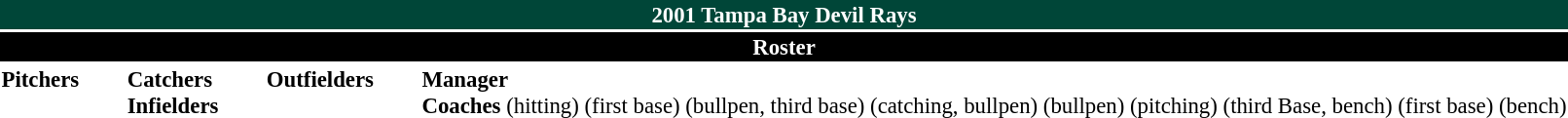<table class="toccolours" style="font-size: 95%;">
<tr>
<th colspan="10" style="background-color: #004638; color: #fff; text-align: center;">2001 Tampa Bay Devil Rays</th>
</tr>
<tr>
<td colspan="10" style="background-color: #000; color: #FFF; text-align: center;"><strong>Roster</strong></td>
</tr>
<tr>
<td valign="top"><strong>Pitchers</strong><br>






















</td>
<td width="25px"></td>
<td valign="top"><strong>Catchers</strong><br>



<strong>Infielders</strong>











</td>
<td width="25px"></td>
<td valign="top"><strong>Outfielders</strong><br>




</td>
<td width="25px"></td>
<td valign="top"><strong>Manager</strong><br>

<strong>Coaches</strong>
 (hitting)
 (first base)
 (bullpen, third base)
 (catching, bullpen)
 (bullpen)
 (pitching)
 (third Base, bench)
 (first base)
 (bench)</td>
</tr>
<tr>
</tr>
</table>
